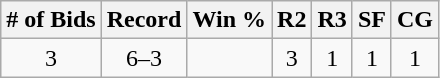<table class="wikitable">
<tr>
<th># of Bids</th>
<th>Record</th>
<th>Win %</th>
<th>R2</th>
<th>R3</th>
<th>SF</th>
<th>CG</th>
</tr>
<tr align="center">
<td>3</td>
<td>6–3</td>
<td></td>
<td>3</td>
<td>1</td>
<td>1</td>
<td>1</td>
</tr>
</table>
